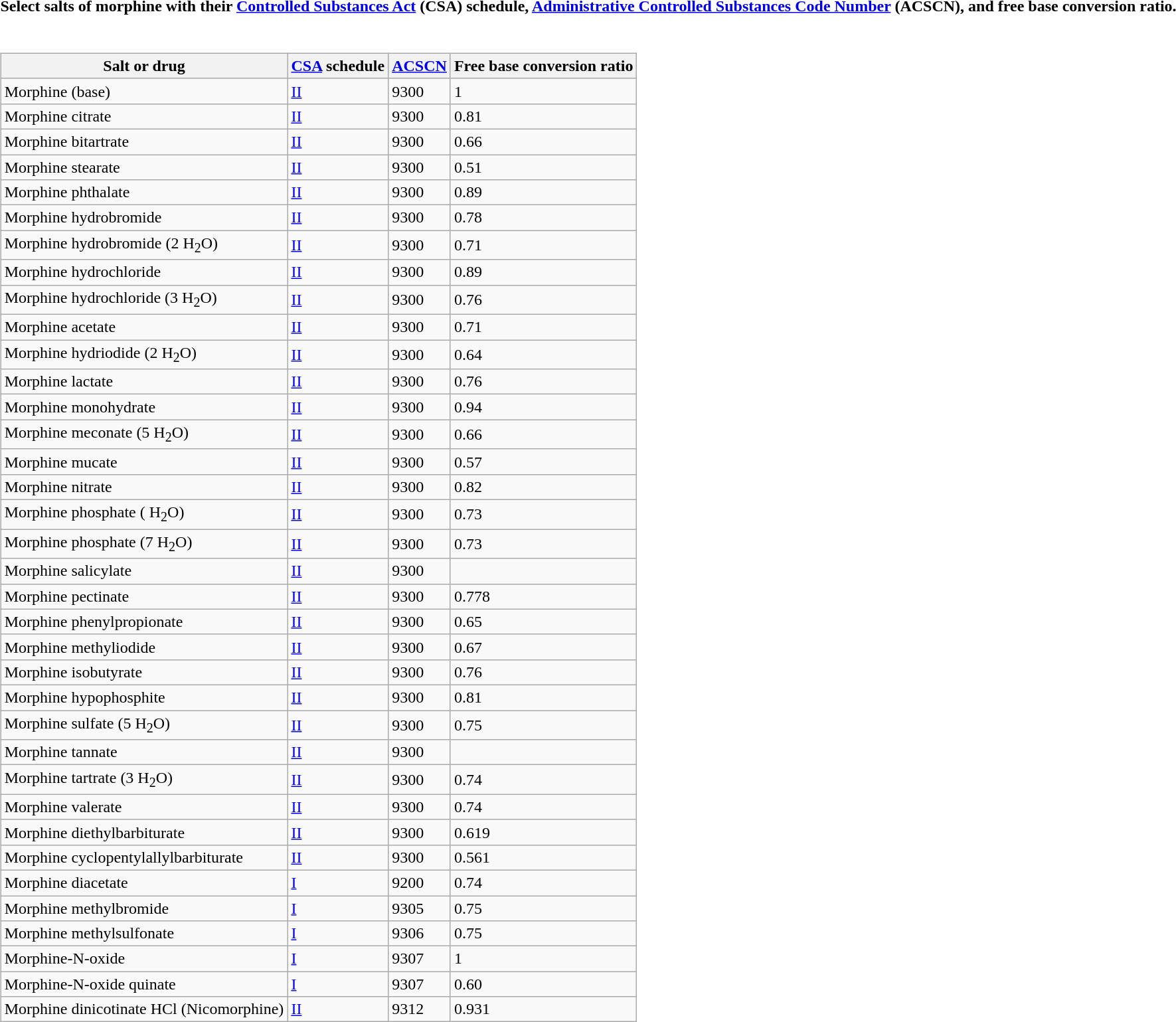<table class="talk collapsed collapsible">
<tr>
<th>Select salts of morphine with their <a href='#'>Controlled Substances Act</a> (CSA) schedule, <a href='#'>Administrative Controlled Substances Code Number</a> (ACSCN), and free base conversion ratio.</th>
</tr>
<tr style="text-align: left;">
<td><br><table class="wikitable">
<tr>
<th>Salt or drug</th>
<th><a href='#'>CSA</a> schedule</th>
<th><a href='#'>ACSCN</a></th>
<th>Free base conversion ratio</th>
</tr>
<tr>
<td>Morphine (base)</td>
<td><a href='#'>II</a></td>
<td>9300</td>
<td>1</td>
</tr>
<tr>
<td>Morphine citrate</td>
<td><a href='#'>II</a></td>
<td>9300</td>
<td>0.81</td>
</tr>
<tr>
<td>Morphine bitartrate</td>
<td><a href='#'>II</a></td>
<td>9300</td>
<td>0.66</td>
</tr>
<tr>
<td>Morphine stearate</td>
<td><a href='#'>II</a></td>
<td>9300</td>
<td>0.51</td>
</tr>
<tr>
<td>Morphine phthalate</td>
<td><a href='#'>II</a></td>
<td>9300</td>
<td>0.89</td>
</tr>
<tr>
<td>Morphine hydrobromide</td>
<td><a href='#'>II</a></td>
<td>9300</td>
<td>0.78</td>
</tr>
<tr>
<td>Morphine hydrobromide (2 H<sub>2</sub>O)</td>
<td><a href='#'>II</a></td>
<td>9300</td>
<td>0.71</td>
</tr>
<tr>
<td>Morphine hydrochloride</td>
<td><a href='#'>II</a></td>
<td>9300</td>
<td>0.89</td>
</tr>
<tr>
<td>Morphine hydrochloride (3 H<sub>2</sub>O)</td>
<td><a href='#'>II</a></td>
<td>9300</td>
<td>0.76</td>
</tr>
<tr>
<td>Morphine acetate</td>
<td><a href='#'>II</a></td>
<td>9300</td>
<td>0.71</td>
</tr>
<tr>
<td>Morphine hydriodide (2 H<sub>2</sub>O)</td>
<td><a href='#'>II</a></td>
<td>9300</td>
<td>0.64</td>
</tr>
<tr>
<td>Morphine lactate</td>
<td><a href='#'>II</a></td>
<td>9300</td>
<td>0.76</td>
</tr>
<tr>
<td>Morphine monohydrate</td>
<td><a href='#'>II</a></td>
<td>9300</td>
<td>0.94</td>
</tr>
<tr>
<td>Morphine meconate (5 H<sub>2</sub>O)</td>
<td><a href='#'>II</a></td>
<td>9300</td>
<td>0.66</td>
</tr>
<tr>
<td>Morphine mucate</td>
<td><a href='#'>II</a></td>
<td>9300</td>
<td>0.57</td>
</tr>
<tr>
<td>Morphine nitrate</td>
<td><a href='#'>II</a></td>
<td>9300</td>
<td>0.82</td>
</tr>
<tr>
<td>Morphine phosphate ( H<sub>2</sub>O)</td>
<td><a href='#'>II</a></td>
<td>9300</td>
<td>0.73</td>
</tr>
<tr>
<td>Morphine phosphate (7 H<sub>2</sub>O)</td>
<td><a href='#'>II</a></td>
<td>9300</td>
<td>0.73</td>
</tr>
<tr>
<td>Morphine salicylate</td>
<td><a href='#'>II</a></td>
<td>9300</td>
<td></td>
</tr>
<tr>
<td>Morphine pectinate</td>
<td><a href='#'>II</a></td>
<td>9300</td>
<td>0.778</td>
</tr>
<tr>
<td>Morphine phenylpropionate</td>
<td><a href='#'>II</a></td>
<td>9300</td>
<td>0.65</td>
</tr>
<tr>
<td>Morphine methyliodide</td>
<td><a href='#'>II</a></td>
<td>9300</td>
<td>0.67</td>
</tr>
<tr>
<td>Morphine isobutyrate</td>
<td><a href='#'>II</a></td>
<td>9300</td>
<td>0.76</td>
</tr>
<tr>
<td>Morphine hypophosphite</td>
<td><a href='#'>II</a></td>
<td>9300</td>
<td>0.81</td>
</tr>
<tr>
<td>Morphine sulfate (5 H<sub>2</sub>O)</td>
<td><a href='#'>II</a></td>
<td>9300</td>
<td>0.75</td>
</tr>
<tr>
<td>Morphine tannate</td>
<td><a href='#'>II</a></td>
<td>9300</td>
<td></td>
</tr>
<tr>
<td>Morphine tartrate (3 H<sub>2</sub>O)</td>
<td><a href='#'>II</a></td>
<td>9300</td>
<td>0.74</td>
</tr>
<tr>
<td>Morphine valerate</td>
<td><a href='#'>II</a></td>
<td>9300</td>
<td>0.74</td>
</tr>
<tr>
<td>Morphine diethylbarbiturate</td>
<td><a href='#'>II</a></td>
<td>9300</td>
<td>0.619</td>
</tr>
<tr>
<td>Morphine cyclopentylallylbarbiturate</td>
<td><a href='#'>II</a></td>
<td>9300</td>
<td>0.561</td>
</tr>
<tr>
<td>Morphine diacetate</td>
<td><a href='#'>I</a></td>
<td>9200</td>
<td>0.74</td>
</tr>
<tr>
<td>Morphine methylbromide</td>
<td><a href='#'>I</a></td>
<td>9305</td>
<td>0.75</td>
</tr>
<tr>
<td>Morphine methylsulfonate</td>
<td><a href='#'>I</a></td>
<td>9306</td>
<td>0.75</td>
</tr>
<tr>
<td>Morphine-N-oxide</td>
<td><a href='#'>I</a></td>
<td>9307</td>
<td>1</td>
</tr>
<tr>
<td>Morphine-N-oxide quinate</td>
<td><a href='#'>I</a></td>
<td>9307</td>
<td>0.60</td>
</tr>
<tr>
<td>Morphine dinicotinate HCl (Nicomorphine)</td>
<td><a href='#'>II</a></td>
<td>9312</td>
<td>0.931</td>
</tr>
</table>
</td>
</tr>
</table>
